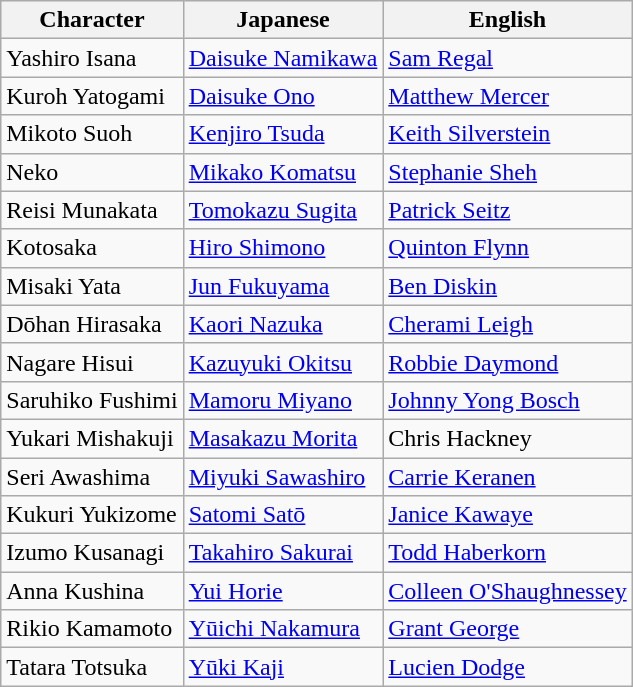<table class="wikitable">
<tr>
<th>Character</th>
<th>Japanese</th>
<th>English</th>
</tr>
<tr>
<td>Yashiro Isana</td>
<td><a href='#'>Daisuke Namikawa</a></td>
<td><a href='#'>Sam Regal</a></td>
</tr>
<tr>
<td>Kuroh Yatogami</td>
<td><a href='#'>Daisuke Ono</a></td>
<td><a href='#'>Matthew Mercer</a></td>
</tr>
<tr>
<td>Mikoto Suoh</td>
<td><a href='#'>Kenjiro Tsuda</a></td>
<td><a href='#'>Keith Silverstein</a></td>
</tr>
<tr>
<td>Neko</td>
<td><a href='#'>Mikako Komatsu</a></td>
<td><a href='#'>Stephanie Sheh</a></td>
</tr>
<tr>
<td>Reisi Munakata</td>
<td><a href='#'>Tomokazu Sugita</a></td>
<td><a href='#'>Patrick Seitz</a></td>
</tr>
<tr>
<td>Kotosaka</td>
<td><a href='#'>Hiro Shimono</a></td>
<td><a href='#'>Quinton Flynn</a></td>
</tr>
<tr>
<td>Misaki Yata</td>
<td><a href='#'>Jun Fukuyama</a></td>
<td><a href='#'>Ben Diskin</a></td>
</tr>
<tr>
<td>Dōhan Hirasaka</td>
<td><a href='#'>Kaori Nazuka</a></td>
<td><a href='#'>Cherami Leigh</a></td>
</tr>
<tr>
<td>Nagare Hisui</td>
<td><a href='#'>Kazuyuki Okitsu</a></td>
<td><a href='#'>Robbie Daymond</a></td>
</tr>
<tr>
<td>Saruhiko Fushimi</td>
<td><a href='#'>Mamoru Miyano</a></td>
<td><a href='#'>Johnny Yong Bosch</a></td>
</tr>
<tr>
<td>Yukari Mishakuji</td>
<td><a href='#'>Masakazu Morita</a></td>
<td>Chris Hackney</td>
</tr>
<tr>
<td>Seri Awashima</td>
<td><a href='#'>Miyuki Sawashiro</a></td>
<td><a href='#'>Carrie Keranen</a></td>
</tr>
<tr>
<td>Kukuri Yukizome</td>
<td><a href='#'>Satomi Satō</a></td>
<td><a href='#'>Janice Kawaye</a></td>
</tr>
<tr>
<td>Izumo Kusanagi</td>
<td><a href='#'>Takahiro Sakurai</a></td>
<td><a href='#'>Todd Haberkorn</a></td>
</tr>
<tr>
<td>Anna Kushina</td>
<td><a href='#'>Yui Horie</a></td>
<td><a href='#'>Colleen O'Shaughnessey</a></td>
</tr>
<tr>
<td>Rikio Kamamoto</td>
<td><a href='#'>Yūichi Nakamura</a></td>
<td><a href='#'>Grant George</a></td>
</tr>
<tr>
<td>Tatara Totsuka</td>
<td><a href='#'>Yūki Kaji</a></td>
<td><a href='#'>Lucien Dodge</a></td>
</tr>
</table>
